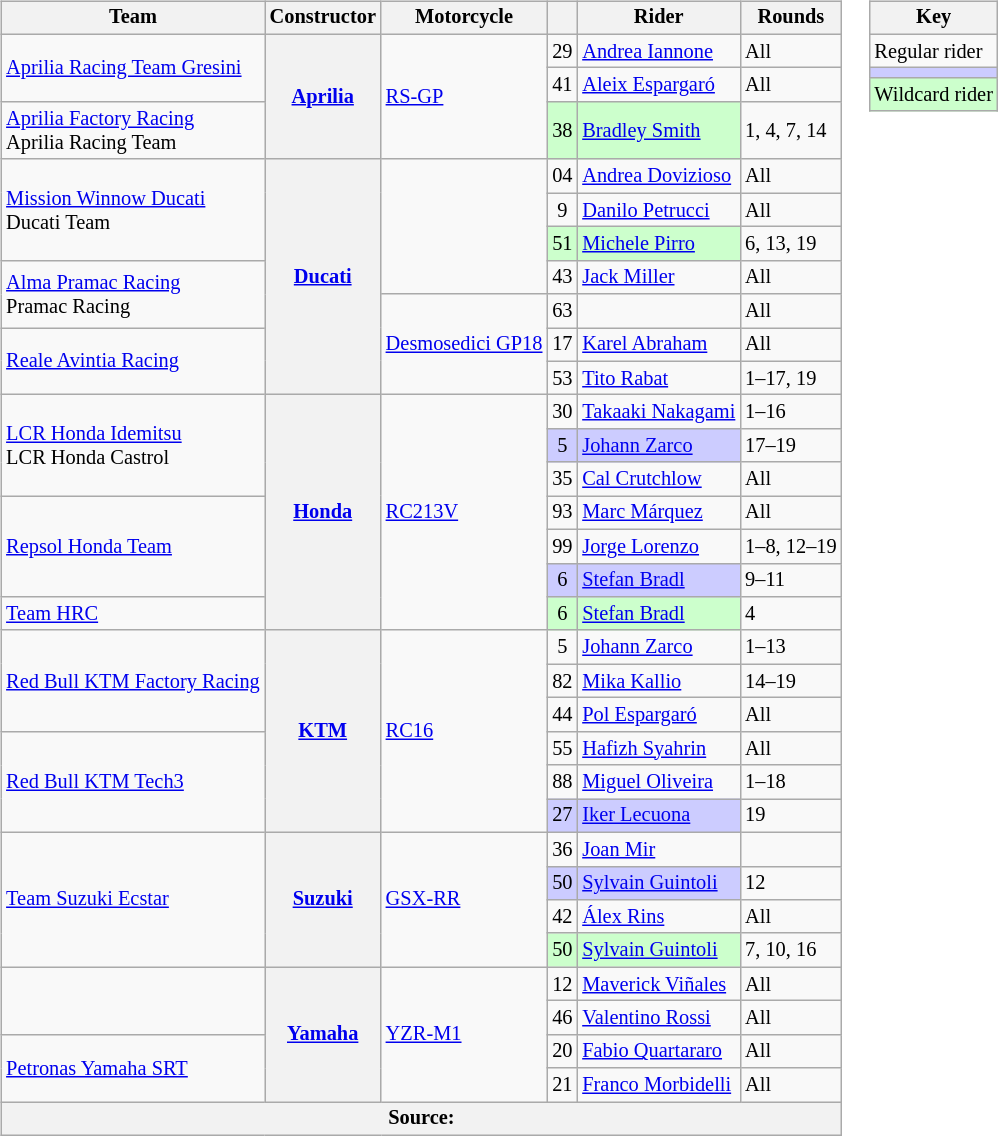<table>
<tr>
<td><br><table class="wikitable" style="font-size: 85%;">
<tr>
<th>Team</th>
<th>Constructor</th>
<th>Motorcycle</th>
<th></th>
<th>Rider</th>
<th>Rounds</th>
</tr>
<tr>
<td rowspan=2> <a href='#'>Aprilia Racing Team Gresini</a></td>
<th rowspan=3><a href='#'>Aprilia</a></th>
<td rowspan=3><a href='#'>RS-GP</a></td>
<td align=center>29</td>
<td> <a href='#'>Andrea Iannone</a></td>
<td>All</td>
</tr>
<tr>
<td align=center>41</td>
<td> <a href='#'>Aleix Espargaró</a></td>
<td>All</td>
</tr>
<tr>
<td> <a href='#'>Aprilia Factory Racing</a><br> Aprilia Racing Team</td>
<td align=center style="background:#ccffcc;">38</td>
<td style="background:#ccffcc;"> <a href='#'>Bradley Smith</a></td>
<td>1, 4, 7, 14</td>
</tr>
<tr>
<td rowspan=3> <a href='#'>Mission Winnow Ducati</a><br> Ducati Team</td>
<th rowspan=7><a href='#'>Ducati</a></th>
<td rowspan=4></td>
<td align=center>04</td>
<td> <a href='#'>Andrea Dovizioso</a></td>
<td>All</td>
</tr>
<tr>
<td align=center>9</td>
<td> <a href='#'>Danilo Petrucci</a></td>
<td>All</td>
</tr>
<tr>
<td align=center style="background:#ccffcc;">51</td>
<td style="background:#ccffcc;"> <a href='#'>Michele Pirro</a></td>
<td>6, 13, 19</td>
</tr>
<tr>
<td rowspan=2> <a href='#'>Alma Pramac Racing</a><br> Pramac Racing</td>
<td align=center>43</td>
<td> <a href='#'>Jack Miller</a></td>
<td>All</td>
</tr>
<tr>
<td rowspan=3><a href='#'>Desmosedici GP18</a></td>
<td align=center>63</td>
<td></td>
<td>All</td>
</tr>
<tr>
<td rowspan=2> <a href='#'>Reale Avintia Racing</a></td>
<td align=center>17</td>
<td> <a href='#'>Karel Abraham</a></td>
<td>All</td>
</tr>
<tr>
<td align=center>53</td>
<td> <a href='#'>Tito Rabat</a></td>
<td>1–17, 19</td>
</tr>
<tr>
<td rowspan=3> <a href='#'>LCR Honda Idemitsu</a><br> LCR Honda Castrol</td>
<th rowspan=7><a href='#'>Honda</a></th>
<td rowspan=7><a href='#'>RC213V</a></td>
<td align=center>30</td>
<td> <a href='#'>Takaaki Nakagami</a></td>
<td>1–16</td>
</tr>
<tr>
<td align=center style="background:#ccccff;">5</td>
<td style="background:#ccccff;"> <a href='#'>Johann Zarco</a></td>
<td>17–19</td>
</tr>
<tr>
<td align=center>35</td>
<td> <a href='#'>Cal Crutchlow</a></td>
<td>All</td>
</tr>
<tr>
<td rowspan=3> <a href='#'>Repsol Honda Team</a></td>
<td align=center>93</td>
<td> <a href='#'>Marc Márquez</a></td>
<td>All</td>
</tr>
<tr>
<td align=center>99</td>
<td> <a href='#'>Jorge Lorenzo</a></td>
<td>1–8, 12–19</td>
</tr>
<tr>
<td align=center style="background:#ccccff;">6</td>
<td style="background:#ccccff;"> <a href='#'>Stefan Bradl</a></td>
<td>9–11</td>
</tr>
<tr>
<td> <a href='#'>Team HRC</a></td>
<td align=center style="background:#ccffcc;">6</td>
<td style="background:#ccffcc;"> <a href='#'>Stefan Bradl</a></td>
<td>4</td>
</tr>
<tr>
<td rowspan="3"> <a href='#'>Red Bull KTM Factory Racing</a></td>
<th rowspan="6"><a href='#'>KTM</a></th>
<td rowspan="6"><a href='#'>RC16</a></td>
<td align=center>5</td>
<td> <a href='#'>Johann Zarco</a></td>
<td>1–13</td>
</tr>
<tr>
<td align=center>82</td>
<td> <a href='#'>Mika Kallio</a></td>
<td>14–19</td>
</tr>
<tr>
<td align=center>44</td>
<td> <a href='#'>Pol Espargaró</a></td>
<td>All</td>
</tr>
<tr>
<td rowspan=3> <a href='#'>Red Bull KTM Tech3</a></td>
<td align=center>55</td>
<td> <a href='#'>Hafizh Syahrin</a></td>
<td>All</td>
</tr>
<tr>
<td align=center>88</td>
<td> <a href='#'>Miguel Oliveira</a></td>
<td>1–18</td>
</tr>
<tr>
<td align=center style="background:#ccccff;">27</td>
<td style="background:#ccccff;"> <a href='#'>Iker Lecuona</a></td>
<td>19</td>
</tr>
<tr>
<td rowspan=4> <a href='#'>Team Suzuki Ecstar</a></td>
<th rowspan=4><a href='#'>Suzuki</a></th>
<td rowspan=4><a href='#'>GSX-RR</a></td>
<td align=center>36</td>
<td> <a href='#'>Joan Mir</a></td>
<td></td>
</tr>
<tr>
<td align=center style="background:#ccccff;">50</td>
<td style="background:#ccccff;"> <a href='#'>Sylvain Guintoli</a></td>
<td>12</td>
</tr>
<tr>
<td align=center>42</td>
<td> <a href='#'>Álex Rins</a></td>
<td>All</td>
</tr>
<tr>
<td align=center style="background:#ccffcc;">50</td>
<td style="background:#ccffcc;"> <a href='#'>Sylvain Guintoli</a></td>
<td>7, 10, 16</td>
</tr>
<tr>
<td rowspan=2></td>
<th rowspan=4><a href='#'>Yamaha</a></th>
<td rowspan=4><a href='#'>YZR-M1</a></td>
<td align=center>12</td>
<td> <a href='#'>Maverick Viñales</a></td>
<td>All</td>
</tr>
<tr>
<td align=center>46</td>
<td> <a href='#'>Valentino Rossi</a></td>
<td>All</td>
</tr>
<tr>
<td rowspan=2> <a href='#'>Petronas Yamaha SRT</a></td>
<td align=center>20</td>
<td> <a href='#'>Fabio Quartararo</a></td>
<td>All</td>
</tr>
<tr>
<td align=center>21</td>
<td> <a href='#'>Franco Morbidelli</a></td>
<td>All</td>
</tr>
<tr>
<th colspan=6 align=center>Source:</th>
</tr>
</table>
</td>
<td valign="top"><br><table class="wikitable" style="font-size: 85%;">
<tr>
<th colspan="2">Key</th>
</tr>
<tr>
<td>Regular rider</td>
</tr>
<tr style="background:#ccccff;">
<td></td>
</tr>
<tr style="background:#ccffcc;">
<td>Wildcard rider</td>
</tr>
</table>
</td>
</tr>
</table>
